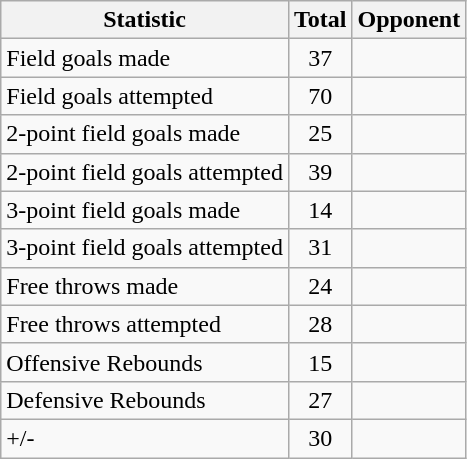<table class=wikitable>
<tr>
<th>Statistic</th>
<th>Total</th>
<th>Opponent</th>
</tr>
<tr>
<td>Field goals made</td>
<td align=center>37</td>
<td><br></td>
</tr>
<tr>
<td>Field goals attempted</td>
<td align=center>70</td>
<td></td>
</tr>
<tr>
<td>2-point field goals made</td>
<td align=center>25</td>
<td><br></td>
</tr>
<tr>
<td>2-point field goals attempted</td>
<td align=center>39</td>
<td></td>
</tr>
<tr>
<td>3-point field goals made</td>
<td align=center>14</td>
<td></td>
</tr>
<tr>
<td>3-point field goals attempted</td>
<td align=center>31</td>
<td></td>
</tr>
<tr>
<td>Free throws made</td>
<td align=center>24</td>
<td></td>
</tr>
<tr>
<td>Free throws attempted</td>
<td align=center>28</td>
<td></td>
</tr>
<tr>
<td>Offensive Rebounds</td>
<td align=center>15</td>
<td></td>
</tr>
<tr>
<td>Defensive Rebounds</td>
<td align=center>27</td>
<td></td>
</tr>
<tr>
<td>+/-</td>
<td align=center>30</td>
<td></td>
</tr>
</table>
